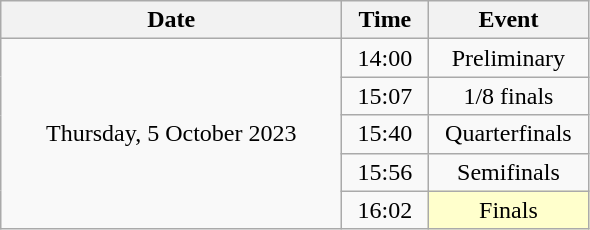<table class = "wikitable" style="text-align:center;">
<tr>
<th width=220>Date</th>
<th width=50>Time</th>
<th width=100>Event</th>
</tr>
<tr>
<td rowspan=5>Thursday, 5 October 2023</td>
<td>14:00</td>
<td>Preliminary</td>
</tr>
<tr>
<td>15:07</td>
<td>1/8 finals</td>
</tr>
<tr>
<td>15:40</td>
<td>Quarterfinals</td>
</tr>
<tr>
<td>15:56</td>
<td>Semifinals</td>
</tr>
<tr>
<td>16:02</td>
<td bgcolor=ffffcc>Finals</td>
</tr>
</table>
